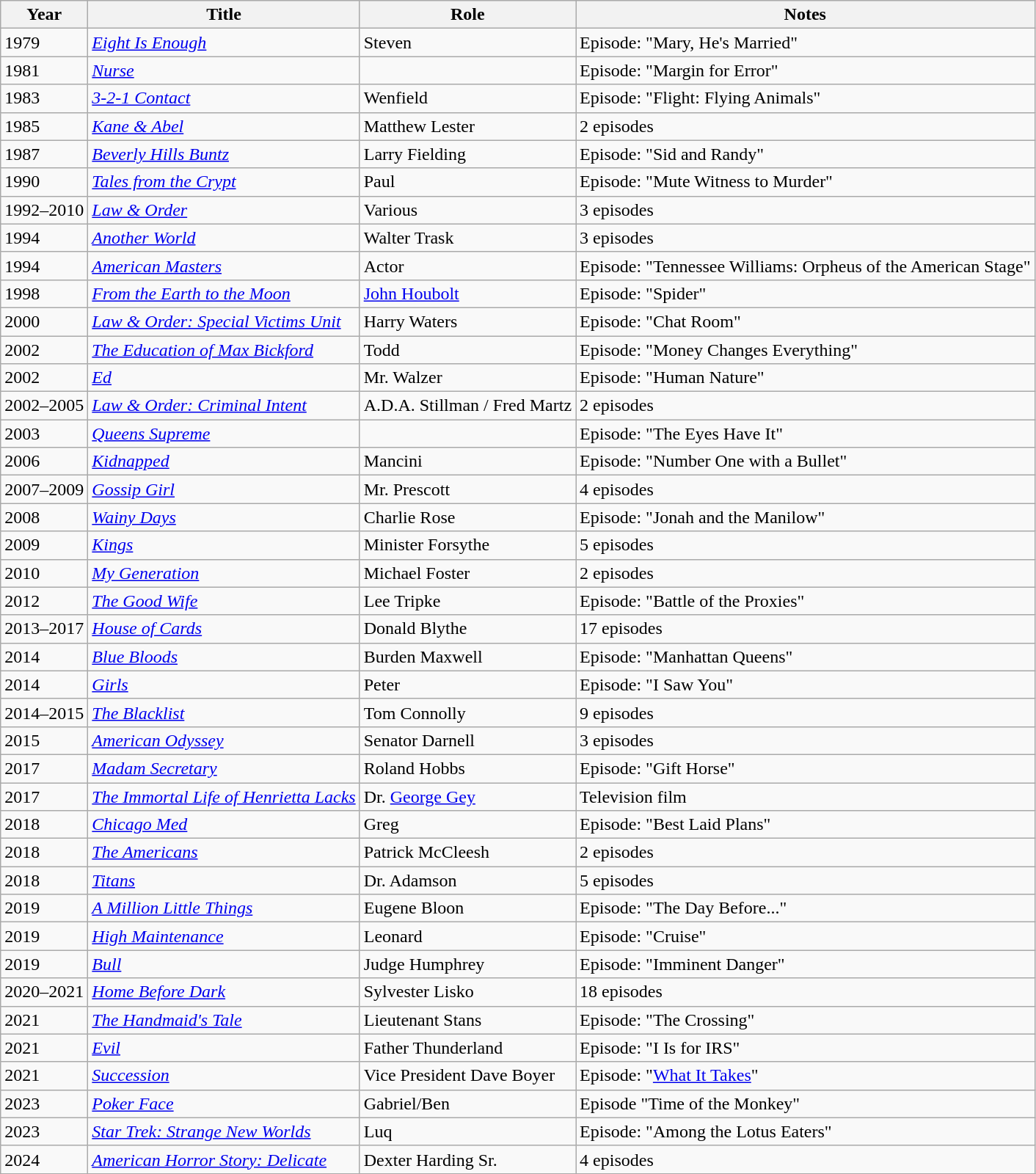<table class="wikitable sortable">
<tr>
<th>Year</th>
<th>Title</th>
<th>Role</th>
<th>Notes</th>
</tr>
<tr>
<td>1979</td>
<td><em><a href='#'>Eight Is Enough</a></em></td>
<td>Steven</td>
<td>Episode: "Mary, He's Married"</td>
</tr>
<tr>
<td>1981</td>
<td><em><a href='#'>Nurse</a></em></td>
<td></td>
<td>Episode: "Margin for Error"</td>
</tr>
<tr>
<td>1983</td>
<td><em><a href='#'>3-2-1 Contact</a></em></td>
<td>Wenfield</td>
<td>Episode: "Flight: Flying Animals"</td>
</tr>
<tr>
<td>1985</td>
<td><em><a href='#'>Kane & Abel</a></em></td>
<td>Matthew Lester</td>
<td>2 episodes</td>
</tr>
<tr>
<td>1987</td>
<td><em><a href='#'>Beverly Hills Buntz</a></em></td>
<td>Larry Fielding</td>
<td>Episode: "Sid and Randy"</td>
</tr>
<tr>
<td>1990</td>
<td><em><a href='#'>Tales from the Crypt</a></em></td>
<td>Paul</td>
<td>Episode: "Mute Witness to Murder"</td>
</tr>
<tr>
<td>1992–2010</td>
<td><em><a href='#'>Law & Order</a></em></td>
<td>Various</td>
<td>3 episodes</td>
</tr>
<tr>
<td>1994</td>
<td><em><a href='#'>Another World</a></em></td>
<td>Walter Trask</td>
<td>3 episodes</td>
</tr>
<tr>
<td>1994</td>
<td><em><a href='#'>American Masters</a></em></td>
<td>Actor</td>
<td>Episode: "Tennessee Williams: Orpheus of the American Stage"</td>
</tr>
<tr>
<td>1998</td>
<td><em><a href='#'>From the Earth to the Moon</a></em></td>
<td><a href='#'>John Houbolt</a></td>
<td>Episode: "Spider"</td>
</tr>
<tr>
<td>2000</td>
<td><em><a href='#'>Law & Order: Special Victims Unit</a></em></td>
<td>Harry Waters</td>
<td>Episode: "Chat Room"</td>
</tr>
<tr>
<td>2002</td>
<td><em><a href='#'>The Education of Max Bickford</a></em></td>
<td>Todd</td>
<td>Episode: "Money Changes Everything"</td>
</tr>
<tr>
<td>2002</td>
<td><em><a href='#'>Ed</a></em></td>
<td>Mr. Walzer</td>
<td>Episode: "Human Nature"</td>
</tr>
<tr>
<td>2002–2005</td>
<td><em><a href='#'>Law & Order: Criminal Intent</a></em></td>
<td>A.D.A. Stillman / Fred Martz</td>
<td>2 episodes</td>
</tr>
<tr>
<td>2003</td>
<td><em><a href='#'>Queens Supreme</a></em></td>
<td></td>
<td>Episode: "The Eyes Have It"</td>
</tr>
<tr>
<td>2006</td>
<td><em><a href='#'>Kidnapped</a></em></td>
<td>Mancini</td>
<td>Episode: "Number One with a Bullet"</td>
</tr>
<tr>
<td>2007–2009</td>
<td><em><a href='#'>Gossip Girl</a></em></td>
<td>Mr. Prescott</td>
<td>4 episodes</td>
</tr>
<tr>
<td>2008</td>
<td><em><a href='#'>Wainy Days</a></em></td>
<td>Charlie Rose</td>
<td>Episode: "Jonah and the Manilow"</td>
</tr>
<tr>
<td>2009</td>
<td><em><a href='#'>Kings</a></em></td>
<td>Minister Forsythe</td>
<td>5 episodes</td>
</tr>
<tr>
<td>2010</td>
<td><em><a href='#'>My Generation</a></em></td>
<td>Michael Foster</td>
<td>2 episodes</td>
</tr>
<tr>
<td>2012</td>
<td><em><a href='#'>The Good Wife</a></em></td>
<td>Lee Tripke</td>
<td>Episode: "Battle of the Proxies"</td>
</tr>
<tr>
<td>2013–2017</td>
<td><em><a href='#'>House of Cards</a></em></td>
<td>Donald Blythe</td>
<td>17 episodes</td>
</tr>
<tr>
<td>2014</td>
<td><em><a href='#'>Blue Bloods</a></em></td>
<td>Burden Maxwell</td>
<td>Episode: "Manhattan Queens"</td>
</tr>
<tr>
<td>2014</td>
<td><em><a href='#'>Girls</a></em></td>
<td>Peter</td>
<td>Episode: "I Saw You"</td>
</tr>
<tr>
<td>2014–2015</td>
<td><em><a href='#'>The Blacklist</a></em></td>
<td>Tom Connolly</td>
<td>9 episodes</td>
</tr>
<tr>
<td>2015</td>
<td><em><a href='#'>American Odyssey</a></em></td>
<td>Senator Darnell</td>
<td>3 episodes</td>
</tr>
<tr>
<td>2017</td>
<td><em><a href='#'>Madam Secretary</a></em></td>
<td>Roland Hobbs</td>
<td>Episode: "Gift Horse"</td>
</tr>
<tr>
<td>2017</td>
<td><em><a href='#'>The Immortal Life of Henrietta Lacks</a></em></td>
<td>Dr. <a href='#'>George Gey</a></td>
<td>Television film</td>
</tr>
<tr>
<td>2018</td>
<td><em><a href='#'>Chicago Med</a></em></td>
<td>Greg</td>
<td>Episode: "Best Laid Plans"</td>
</tr>
<tr>
<td>2018</td>
<td><em><a href='#'>The Americans</a></em></td>
<td>Patrick McCleesh</td>
<td>2 episodes</td>
</tr>
<tr>
<td>2018</td>
<td><em><a href='#'>Titans</a></em></td>
<td>Dr. Adamson</td>
<td>5 episodes</td>
</tr>
<tr>
<td>2019</td>
<td><em><a href='#'>A Million Little Things</a></em></td>
<td>Eugene Bloon</td>
<td>Episode: "The Day Before..."</td>
</tr>
<tr>
<td>2019</td>
<td><em><a href='#'>High Maintenance</a></em></td>
<td>Leonard</td>
<td>Episode: "Cruise"</td>
</tr>
<tr>
<td>2019</td>
<td><em><a href='#'>Bull</a></em></td>
<td>Judge Humphrey</td>
<td>Episode: "Imminent Danger"</td>
</tr>
<tr>
<td>2020–2021</td>
<td><em><a href='#'>Home Before Dark</a></em></td>
<td>Sylvester Lisko</td>
<td>18 episodes</td>
</tr>
<tr>
<td>2021</td>
<td><em><a href='#'>The Handmaid's Tale</a></em></td>
<td>Lieutenant Stans</td>
<td>Episode: "The Crossing"</td>
</tr>
<tr>
<td>2021</td>
<td><em><a href='#'>Evil</a></em></td>
<td>Father Thunderland</td>
<td>Episode: "I Is for IRS"</td>
</tr>
<tr>
<td>2021</td>
<td><em><a href='#'>Succession</a></em></td>
<td>Vice President Dave Boyer</td>
<td>Episode: "<a href='#'>What It Takes</a>"</td>
</tr>
<tr>
<td>2023</td>
<td><em><a href='#'>Poker Face</a></em></td>
<td>Gabriel/Ben</td>
<td>Episode "Time of the Monkey"</td>
</tr>
<tr>
<td>2023</td>
<td><em><a href='#'>Star Trek: Strange New Worlds</a></em></td>
<td>Luq</td>
<td>Episode: "Among the Lotus Eaters"</td>
</tr>
<tr>
<td>2024</td>
<td><em><a href='#'>American Horror Story: Delicate</a></em></td>
<td>Dexter Harding Sr.</td>
<td>4 episodes</td>
</tr>
<tr>
</tr>
</table>
